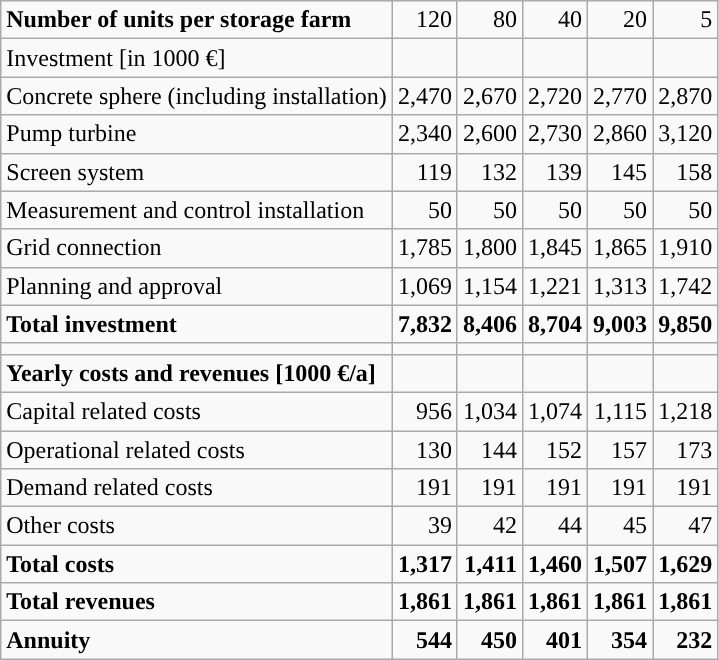<table class="wikitable mw-collapsible" style="text-align:right">
<tr>
<td style="text-align:left;"><strong>Number of units per storage farm</strong></td>
<td>120</td>
<td>80</td>
<td>40</td>
<td>20</td>
<td>5</td>
</tr>
<tr>
<td style="text-align:left;">Investment [in 1000 €]</td>
<td></td>
<td></td>
<td></td>
<td></td>
<td></td>
</tr>
<tr>
<td style="text-align:left;">Concrete sphere (including installation)</td>
<td>2,470</td>
<td>2,670</td>
<td>2,720</td>
<td>2,770</td>
<td>2,870</td>
</tr>
<tr>
<td style="text-align:left;">Pump turbine</td>
<td>2,340</td>
<td>2,600</td>
<td>2,730</td>
<td>2,860</td>
<td>3,120</td>
</tr>
<tr>
<td style="text-align:left;">Screen system</td>
<td>119</td>
<td>132</td>
<td>139</td>
<td>145</td>
<td>158</td>
</tr>
<tr>
<td style="text-align:left;">Measurement and control installation</td>
<td>50</td>
<td>50</td>
<td>50</td>
<td>50</td>
<td>50</td>
</tr>
<tr>
<td style="text-align:left;">Grid connection</td>
<td>1,785</td>
<td>1,800</td>
<td>1,845</td>
<td>1,865</td>
<td>1,910</td>
</tr>
<tr>
<td style="text-align:left;">Planning and approval</td>
<td>1,069</td>
<td>1,154</td>
<td>1,221</td>
<td>1,313</td>
<td>1,742</td>
</tr>
<tr>
<td style="text-align:left;"><strong>Total investment</strong></td>
<td><strong>7,832</strong></td>
<td><strong>8,406</strong></td>
<td><strong>8,704</strong></td>
<td><strong>9,003</strong></td>
<td><strong>9,850</strong></td>
</tr>
<tr>
<td></td>
<td></td>
<td></td>
<td></td>
<td></td>
<td></td>
</tr>
<tr>
<td style="text-align:left;"><strong>Yearly costs and revenues  [1000 €/a]</strong></td>
<td></td>
<td></td>
<td></td>
<td></td>
<td></td>
</tr>
<tr>
<td style="text-align:left;">Capital related costs</td>
<td>956</td>
<td>1,034</td>
<td>1,074</td>
<td>1,115</td>
<td>1,218</td>
</tr>
<tr>
<td style="text-align:left;">Operational related costs</td>
<td>130</td>
<td>144</td>
<td>152</td>
<td>157</td>
<td>173</td>
</tr>
<tr>
<td style="text-align:left;">Demand related costs</td>
<td>191</td>
<td>191</td>
<td>191</td>
<td>191</td>
<td>191</td>
</tr>
<tr>
<td style="text-align:left;">Other costs</td>
<td>39</td>
<td>42</td>
<td>44</td>
<td>45</td>
<td>47</td>
</tr>
<tr>
<td style="text-align:left;"><strong>Total costs</strong></td>
<td><strong>1,317</strong></td>
<td><strong>1,411</strong></td>
<td><strong>1,460</strong></td>
<td><strong>1,507</strong></td>
<td><strong>1,629</strong></td>
</tr>
<tr>
<td style="text-align:left;"><strong>Total revenues</strong></td>
<td><strong>1,861</strong></td>
<td><strong>1,861</strong></td>
<td><strong>1,861</strong></td>
<td><strong>1,861</strong></td>
<td><strong>1,861</strong></td>
</tr>
<tr>
<td style="text-align:left;"><strong>Annuity</strong></td>
<td><strong>544</strong></td>
<td><strong>450</strong></td>
<td><strong>401</strong></td>
<td><strong>354</strong></td>
<td><strong>232</strong></td>
</tr>
</table>
